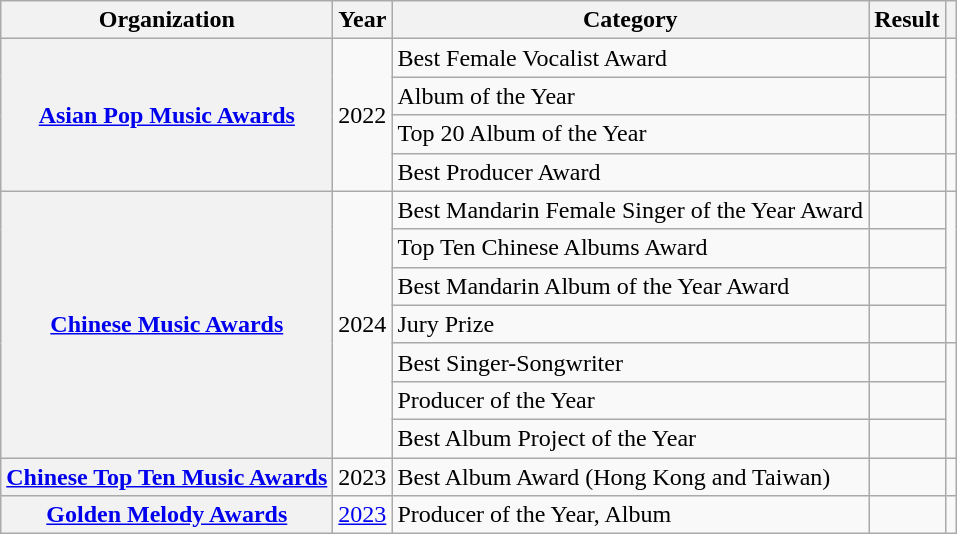<table class="wikitable plainrowheaders sortable">
<tr>
<th>Organization</th>
<th>Year</th>
<th>Category</th>
<th>Result</th>
<th class="unsortable"></th>
</tr>
<tr>
<th rowspan="4" scope="row"><a href='#'>Asian Pop Music Awards</a></th>
<td rowspan="4">2022</td>
<td>Best Female Vocalist Award</td>
<td></td>
<td align="center" rowspan="3" style="text-align:center"></td>
</tr>
<tr>
<td>Album of the Year</td>
<td></td>
</tr>
<tr>
<td>Top 20 Album of the Year</td>
<td></td>
</tr>
<tr>
<td>Best Producer Award</td>
<td></td>
<td align="center"></td>
</tr>
<tr>
<th scope="row" rowspan="7"><a href='#'>Chinese Music Awards</a></th>
<td rowspan="7">2024</td>
<td>Best Mandarin Female Singer of the Year Award</td>
<td></td>
<td align="center" rowspan="4"></td>
</tr>
<tr>
<td>Top Ten Chinese Albums Award</td>
<td></td>
</tr>
<tr>
<td>Best Mandarin Album of the Year Award</td>
<td></td>
</tr>
<tr>
<td>Jury Prize</td>
<td></td>
</tr>
<tr>
<td>Best Singer-Songwriter</td>
<td></td>
<td align="center" rowspan="3"></td>
</tr>
<tr>
<td>Producer of the Year</td>
<td></td>
</tr>
<tr>
<td>Best Album Project of the Year</td>
<td></td>
</tr>
<tr>
<th scope="row"><a href='#'>Chinese Top Ten Music Awards</a></th>
<td>2023</td>
<td>Best Album Award (Hong Kong and Taiwan)</td>
<td></td>
<td align="center"></td>
</tr>
<tr>
<th scope="row"><a href='#'>Golden Melody Awards</a></th>
<td><a href='#'>2023</a></td>
<td>Producer of the Year, Album</td>
<td></td>
<td align="center"></td>
</tr>
</table>
